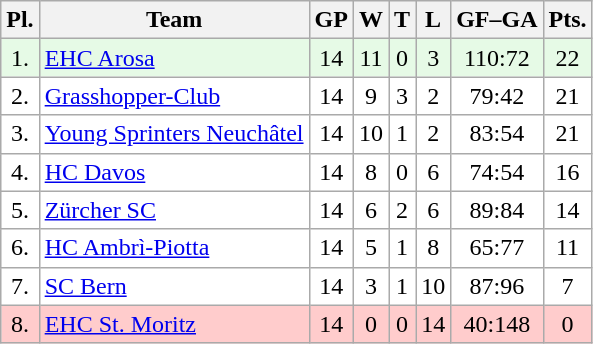<table class="wikitable">
<tr>
<th>Pl.</th>
<th>Team</th>
<th>GP</th>
<th>W</th>
<th>T</th>
<th>L</th>
<th>GF–GA</th>
<th>Pts.</th>
</tr>
<tr align="center " bgcolor="#e6fae6">
<td>1.</td>
<td align="left"><a href='#'>EHC Arosa</a></td>
<td>14</td>
<td>11</td>
<td>0</td>
<td>3</td>
<td>110:72</td>
<td>22</td>
</tr>
<tr align="center "  bgcolor="#FFFFFF">
<td>2.</td>
<td align="left"><a href='#'>Grasshopper-Club</a></td>
<td>14</td>
<td>9</td>
<td>3</td>
<td>2</td>
<td>79:42</td>
<td>21</td>
</tr>
<tr align="center "  bgcolor="#FFFFFF">
<td>3.</td>
<td align="left"><a href='#'>Young Sprinters Neuchâtel</a></td>
<td>14</td>
<td>10</td>
<td>1</td>
<td>2</td>
<td>83:54</td>
<td>21</td>
</tr>
<tr align="center "  bgcolor="#FFFFFF">
<td>4.</td>
<td align="left"><a href='#'>HC Davos</a></td>
<td>14</td>
<td>8</td>
<td>0</td>
<td>6</td>
<td>74:54</td>
<td>16</td>
</tr>
<tr align="center " bgcolor="#FFFFFF">
<td>5.</td>
<td align="left"><a href='#'>Zürcher SC</a></td>
<td>14</td>
<td>6</td>
<td>2</td>
<td>6</td>
<td>89:84</td>
<td>14</td>
</tr>
<tr align="center "  bgcolor="#FFFFFF">
<td>6.</td>
<td align="left"><a href='#'>HC Ambrì-Piotta</a></td>
<td>14</td>
<td>5</td>
<td>1</td>
<td>8</td>
<td>65:77</td>
<td>11</td>
</tr>
<tr align="center "  bgcolor="#FFFFFF">
<td>7.</td>
<td align="left"><a href='#'>SC Bern</a></td>
<td>14</td>
<td>3</td>
<td>1</td>
<td>10</td>
<td>87:96</td>
<td>7</td>
</tr>
<tr align="center "  bgcolor="#ffcccc">
<td>8.</td>
<td align="left"><a href='#'>EHC St. Moritz</a></td>
<td>14</td>
<td>0</td>
<td>0</td>
<td>14</td>
<td>40:148</td>
<td>0</td>
</tr>
</table>
